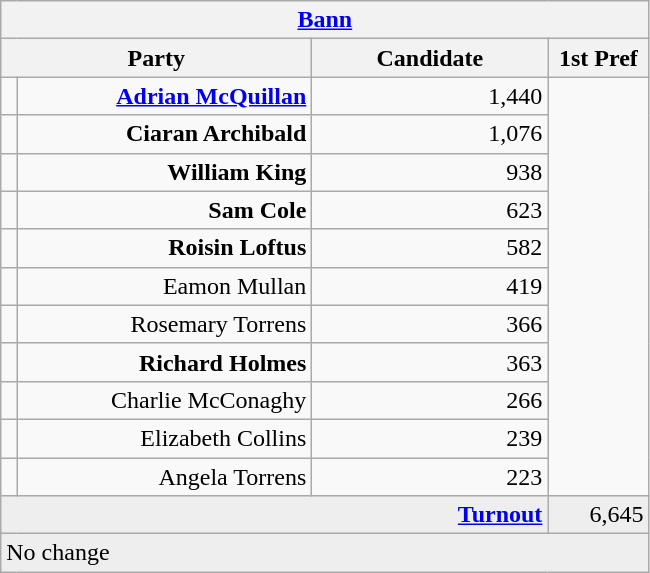<table class="wikitable">
<tr>
<th colspan="4" align="center"><a href='#'>Bann</a></th>
</tr>
<tr>
<th colspan="2" align="center" width=200>Party</th>
<th width=150>Candidate</th>
<th width=60>1st Pref</th>
</tr>
<tr>
<td></td>
<td align="right"><strong><a href='#'>Adrian McQuillan</a></strong></td>
<td align="right">1,440</td>
</tr>
<tr>
<td></td>
<td align="right"><strong>Ciaran Archibald</strong></td>
<td align="right">1,076</td>
</tr>
<tr>
<td></td>
<td align="right"><strong>William King</strong></td>
<td align="right">938</td>
</tr>
<tr>
<td></td>
<td align="right"><strong>Sam Cole</strong></td>
<td align="right">623</td>
</tr>
<tr>
<td></td>
<td align="right"><strong>Roisin Loftus</strong></td>
<td align="right">582</td>
</tr>
<tr>
<td></td>
<td align="right">Eamon Mullan</td>
<td align="right">419</td>
</tr>
<tr>
<td></td>
<td align="right">Rosemary Torrens</td>
<td align="right">366</td>
</tr>
<tr>
<td></td>
<td align="right"><strong>Richard Holmes</strong></td>
<td align="right">363</td>
</tr>
<tr>
<td></td>
<td align="right">Charlie McConaghy</td>
<td align="right">266</td>
</tr>
<tr>
<td></td>
<td align="right">Elizabeth Collins</td>
<td align="right">239</td>
</tr>
<tr>
<td></td>
<td align="right">Angela Torrens</td>
<td align="right">223</td>
</tr>
<tr bgcolor="EEEEEE">
<td colspan=3 align="right"><strong><a href='#'>Turnout</a></strong></td>
<td align="right">6,645</td>
</tr>
<tr>
<td colspan=4 bgcolor="EEEEEE">No change</td>
</tr>
</table>
